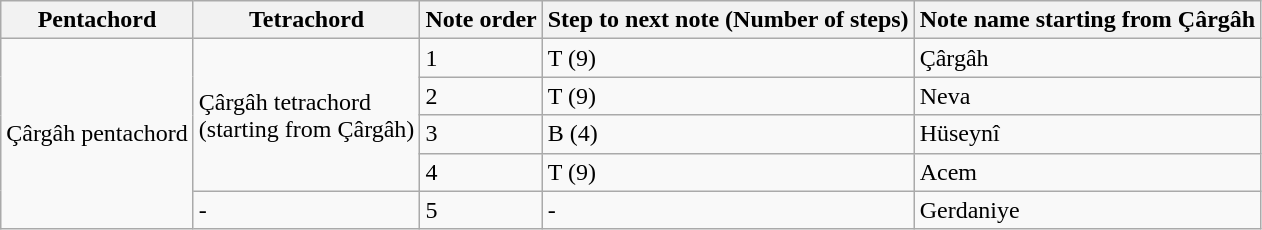<table class="wikitable">
<tr>
<th>Pentachord</th>
<th>Tetrachord</th>
<th>Note order</th>
<th>Step to next note (Number of steps)</th>
<th>Note name starting from Çârgâh</th>
</tr>
<tr>
<td rowspan="5">Çârgâh pentachord</td>
<td rowspan="4">Çârgâh tetrachord<br>(starting from Çârgâh)</td>
<td>1</td>
<td>T (9)</td>
<td>Çârgâh</td>
</tr>
<tr>
<td>2</td>
<td>T (9)</td>
<td>Neva</td>
</tr>
<tr>
<td>3</td>
<td>B (4)</td>
<td>Hüseynî</td>
</tr>
<tr>
<td>4</td>
<td>T (9)</td>
<td>Acem</td>
</tr>
<tr>
<td>-</td>
<td>5</td>
<td>-</td>
<td>Gerdaniye</td>
</tr>
</table>
